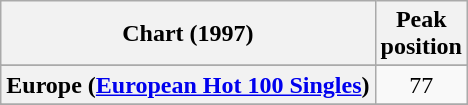<table class="wikitable sortable plainrowheaders" style="text-align:center">
<tr>
<th scope="col">Chart (1997)</th>
<th scope="col">Peak<br>position</th>
</tr>
<tr>
</tr>
<tr>
<th scope="row">Europe (<a href='#'>European Hot 100 Singles</a>)</th>
<td>77</td>
</tr>
<tr>
</tr>
<tr>
</tr>
<tr>
</tr>
<tr>
</tr>
<tr>
</tr>
<tr>
</tr>
</table>
